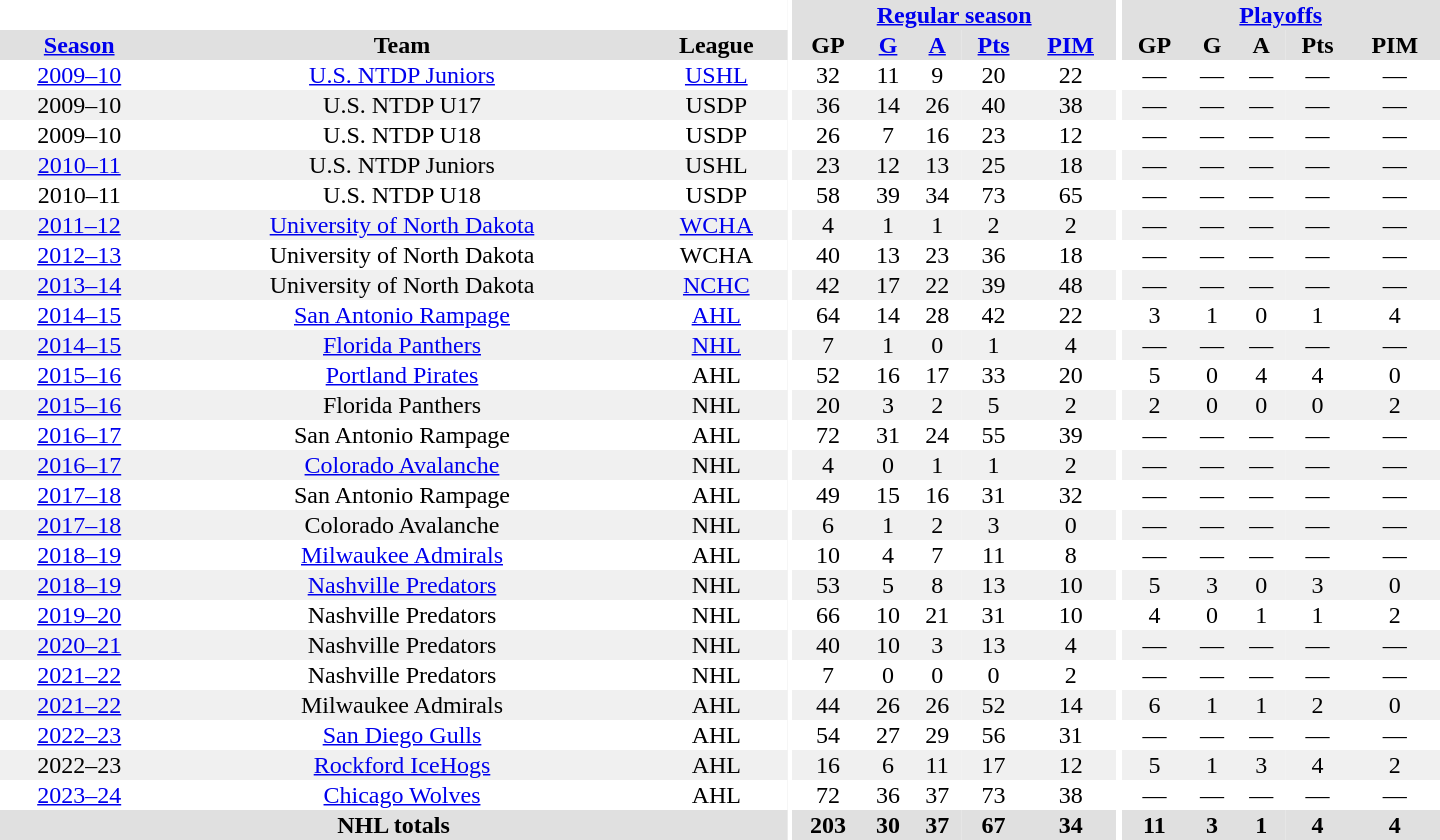<table border="0" cellpadding="1" cellspacing="0" style="text-align:center; width:60em">
<tr bgcolor="#e0e0e0">
<th colspan="3" bgcolor="#ffffff"></th>
<th rowspan="99" bgcolor="#ffffff"></th>
<th colspan="5"><a href='#'>Regular season</a></th>
<th rowspan="99" bgcolor="#ffffff"></th>
<th colspan="5"><a href='#'>Playoffs</a></th>
</tr>
<tr bgcolor="#e0e0e0">
<th><a href='#'>Season</a></th>
<th>Team</th>
<th>League</th>
<th>GP</th>
<th><a href='#'>G</a></th>
<th><a href='#'>A</a></th>
<th><a href='#'>Pts</a></th>
<th><a href='#'>PIM</a></th>
<th>GP</th>
<th>G</th>
<th>A</th>
<th>Pts</th>
<th>PIM</th>
</tr>
<tr>
<td><a href='#'>2009–10</a></td>
<td><a href='#'>U.S. NTDP Juniors</a></td>
<td><a href='#'>USHL</a></td>
<td>32</td>
<td>11</td>
<td>9</td>
<td>20</td>
<td>22</td>
<td>—</td>
<td>—</td>
<td>—</td>
<td>—</td>
<td>—</td>
</tr>
<tr bgcolor="#f0f0f0">
<td>2009–10</td>
<td>U.S. NTDP U17</td>
<td>USDP</td>
<td>36</td>
<td>14</td>
<td>26</td>
<td>40</td>
<td>38</td>
<td>—</td>
<td>—</td>
<td>—</td>
<td>—</td>
<td>—</td>
</tr>
<tr>
<td>2009–10</td>
<td>U.S. NTDP U18</td>
<td>USDP</td>
<td>26</td>
<td>7</td>
<td>16</td>
<td>23</td>
<td>12</td>
<td>—</td>
<td>—</td>
<td>—</td>
<td>—</td>
<td>—</td>
</tr>
<tr>
</tr>
<tr bgcolor="#f0f0f0">
<td><a href='#'>2010–11</a></td>
<td>U.S. NTDP Juniors</td>
<td>USHL</td>
<td>23</td>
<td>12</td>
<td>13</td>
<td>25</td>
<td>18</td>
<td>—</td>
<td>—</td>
<td>—</td>
<td>—</td>
<td>—</td>
</tr>
<tr>
<td>2010–11</td>
<td>U.S. NTDP U18</td>
<td>USDP</td>
<td>58</td>
<td>39</td>
<td>34</td>
<td>73</td>
<td>65</td>
<td>—</td>
<td>—</td>
<td>—</td>
<td>—</td>
<td>—</td>
</tr>
<tr bgcolor="#f0f0f0">
<td><a href='#'>2011–12</a></td>
<td><a href='#'>University of North Dakota</a></td>
<td><a href='#'>WCHA</a></td>
<td>4</td>
<td>1</td>
<td>1</td>
<td>2</td>
<td>2</td>
<td>—</td>
<td>—</td>
<td>—</td>
<td>—</td>
<td>—</td>
</tr>
<tr>
<td><a href='#'>2012–13</a></td>
<td>University of North Dakota</td>
<td>WCHA</td>
<td>40</td>
<td>13</td>
<td>23</td>
<td>36</td>
<td>18</td>
<td>—</td>
<td>—</td>
<td>—</td>
<td>—</td>
<td>—</td>
</tr>
<tr bgcolor="#f0f0f0">
<td><a href='#'>2013–14</a></td>
<td>University of North Dakota</td>
<td><a href='#'>NCHC</a></td>
<td>42</td>
<td>17</td>
<td>22</td>
<td>39</td>
<td>48</td>
<td>—</td>
<td>—</td>
<td>—</td>
<td>—</td>
<td>—</td>
</tr>
<tr>
<td><a href='#'>2014–15</a></td>
<td><a href='#'>San Antonio Rampage</a></td>
<td><a href='#'>AHL</a></td>
<td>64</td>
<td>14</td>
<td>28</td>
<td>42</td>
<td>22</td>
<td>3</td>
<td>1</td>
<td>0</td>
<td>1</td>
<td>4</td>
</tr>
<tr bgcolor="#f0f0f0">
<td><a href='#'>2014–15</a></td>
<td><a href='#'>Florida Panthers</a></td>
<td><a href='#'>NHL</a></td>
<td>7</td>
<td>1</td>
<td>0</td>
<td>1</td>
<td>4</td>
<td>—</td>
<td>—</td>
<td>—</td>
<td>—</td>
<td>—</td>
</tr>
<tr>
<td><a href='#'>2015–16</a></td>
<td><a href='#'>Portland Pirates</a></td>
<td>AHL</td>
<td>52</td>
<td>16</td>
<td>17</td>
<td>33</td>
<td>20</td>
<td>5</td>
<td>0</td>
<td>4</td>
<td>4</td>
<td>0</td>
</tr>
<tr bgcolor="#f0f0f0">
<td><a href='#'>2015–16</a></td>
<td>Florida Panthers</td>
<td>NHL</td>
<td>20</td>
<td>3</td>
<td>2</td>
<td>5</td>
<td>2</td>
<td>2</td>
<td>0</td>
<td>0</td>
<td>0</td>
<td>2</td>
</tr>
<tr>
<td><a href='#'>2016–17</a></td>
<td>San Antonio Rampage</td>
<td>AHL</td>
<td>72</td>
<td>31</td>
<td>24</td>
<td>55</td>
<td>39</td>
<td>—</td>
<td>—</td>
<td>—</td>
<td>—</td>
<td>—</td>
</tr>
<tr bgcolor="#f0f0f0">
<td><a href='#'>2016–17</a></td>
<td><a href='#'>Colorado Avalanche</a></td>
<td>NHL</td>
<td>4</td>
<td>0</td>
<td>1</td>
<td>1</td>
<td>2</td>
<td>—</td>
<td>—</td>
<td>—</td>
<td>—</td>
<td>—</td>
</tr>
<tr>
<td><a href='#'>2017–18</a></td>
<td>San Antonio Rampage</td>
<td>AHL</td>
<td>49</td>
<td>15</td>
<td>16</td>
<td>31</td>
<td>32</td>
<td>—</td>
<td>—</td>
<td>—</td>
<td>—</td>
<td>—</td>
</tr>
<tr bgcolor="#f0f0f0">
<td><a href='#'>2017–18</a></td>
<td>Colorado Avalanche</td>
<td>NHL</td>
<td>6</td>
<td>1</td>
<td>2</td>
<td>3</td>
<td>0</td>
<td>—</td>
<td>—</td>
<td>—</td>
<td>—</td>
<td>—</td>
</tr>
<tr>
<td><a href='#'>2018–19</a></td>
<td><a href='#'>Milwaukee Admirals</a></td>
<td>AHL</td>
<td>10</td>
<td>4</td>
<td>7</td>
<td>11</td>
<td>8</td>
<td>—</td>
<td>—</td>
<td>—</td>
<td>—</td>
<td>—</td>
</tr>
<tr bgcolor="#f0f0f0">
<td><a href='#'>2018–19</a></td>
<td><a href='#'>Nashville Predators</a></td>
<td>NHL</td>
<td>53</td>
<td>5</td>
<td>8</td>
<td>13</td>
<td>10</td>
<td>5</td>
<td>3</td>
<td>0</td>
<td>3</td>
<td>0</td>
</tr>
<tr>
<td><a href='#'>2019–20</a></td>
<td>Nashville Predators</td>
<td>NHL</td>
<td>66</td>
<td>10</td>
<td>21</td>
<td>31</td>
<td>10</td>
<td>4</td>
<td>0</td>
<td>1</td>
<td>1</td>
<td>2</td>
</tr>
<tr bgcolor="#f0f0f0">
<td><a href='#'>2020–21</a></td>
<td>Nashville Predators</td>
<td>NHL</td>
<td>40</td>
<td>10</td>
<td>3</td>
<td>13</td>
<td>4</td>
<td>—</td>
<td>—</td>
<td>—</td>
<td>—</td>
<td>—</td>
</tr>
<tr>
<td><a href='#'>2021–22</a></td>
<td>Nashville Predators</td>
<td>NHL</td>
<td>7</td>
<td>0</td>
<td>0</td>
<td>0</td>
<td>2</td>
<td>—</td>
<td>—</td>
<td>—</td>
<td>—</td>
<td>—</td>
</tr>
<tr bgcolor="#f0f0f0">
<td><a href='#'>2021–22</a></td>
<td>Milwaukee Admirals</td>
<td>AHL</td>
<td>44</td>
<td>26</td>
<td>26</td>
<td>52</td>
<td>14</td>
<td>6</td>
<td>1</td>
<td>1</td>
<td>2</td>
<td>0</td>
</tr>
<tr>
<td><a href='#'>2022–23</a></td>
<td><a href='#'>San Diego Gulls</a></td>
<td>AHL</td>
<td>54</td>
<td>27</td>
<td>29</td>
<td>56</td>
<td>31</td>
<td>—</td>
<td>—</td>
<td>—</td>
<td>—</td>
<td>—</td>
</tr>
<tr bgcolor="#f0f0f0">
<td>2022–23</td>
<td><a href='#'>Rockford IceHogs</a></td>
<td>AHL</td>
<td>16</td>
<td>6</td>
<td>11</td>
<td>17</td>
<td>12</td>
<td>5</td>
<td>1</td>
<td>3</td>
<td>4</td>
<td>2</td>
</tr>
<tr>
<td><a href='#'>2023–24</a></td>
<td><a href='#'>Chicago Wolves</a></td>
<td>AHL</td>
<td>72</td>
<td>36</td>
<td>37</td>
<td>73</td>
<td>38</td>
<td>—</td>
<td>—</td>
<td>—</td>
<td>—</td>
<td>—</td>
</tr>
<tr bgcolor="#e0e0e0">
<th colspan="3">NHL totals</th>
<th>203</th>
<th>30</th>
<th>37</th>
<th>67</th>
<th>34</th>
<th>11</th>
<th>3</th>
<th>1</th>
<th>4</th>
<th>4</th>
</tr>
</table>
